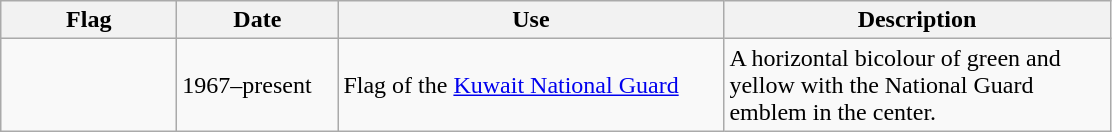<table class="wikitable">
<tr>
<th style="width:110px;">Flag</th>
<th style="width:100px;">Date</th>
<th style="width:250px;">Use</th>
<th style="width:250px;">Description</th>
</tr>
<tr>
<td></td>
<td>1967–present</td>
<td>Flag of the <a href='#'>Kuwait National Guard</a></td>
<td>A horizontal bicolour of green and yellow with the National Guard emblem in the center.</td>
</tr>
</table>
